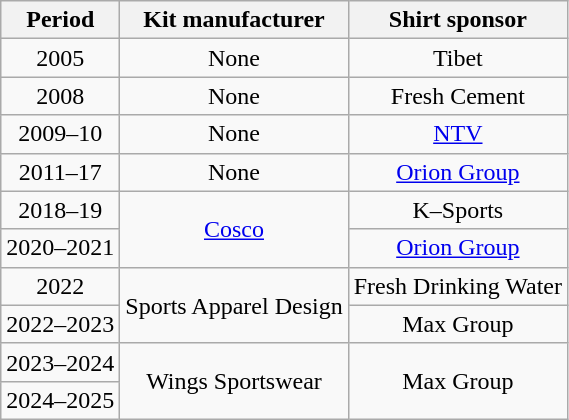<table class="wikitable" style="text-align:center;margin-left:1em;float:center">
<tr>
<th>Period</th>
<th>Kit manufacturer</th>
<th>Shirt sponsor</th>
</tr>
<tr>
<td>2005</td>
<td>None</td>
<td>Tibet</td>
</tr>
<tr>
<td>2008</td>
<td>None</td>
<td>Fresh Cement</td>
</tr>
<tr>
<td>2009–10</td>
<td>None</td>
<td><a href='#'>NTV</a></td>
</tr>
<tr>
<td>2011–17</td>
<td>None</td>
<td><a href='#'>Orion Group</a></td>
</tr>
<tr>
<td>2018–19</td>
<td rowspan="2"><a href='#'>Cosco</a></td>
<td>K–Sports</td>
</tr>
<tr>
<td>2020–2021</td>
<td><a href='#'>Orion Group</a></td>
</tr>
<tr>
<td>2022</td>
<td rowspan="2">Sports Apparel Design</td>
<td>Fresh Drinking Water</td>
</tr>
<tr>
<td>2022–2023</td>
<td>Max Group</td>
</tr>
<tr>
<td>2023–2024</td>
<td rowspan="2">Wings Sportswear</td>
<td rowspan="2">Max Group</td>
</tr>
<tr>
<td>2024–2025</td>
</tr>
</table>
